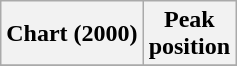<table class="wikitable plainrowheaders sortable" style="text-align:center;" border="1">
<tr>
<th scope="col">Chart (2000)</th>
<th scope="col">Peak<br>position</th>
</tr>
<tr>
</tr>
</table>
